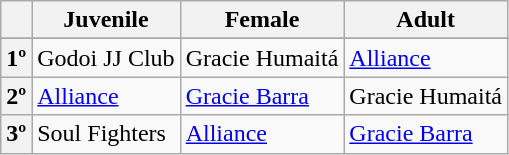<table style="margin:1 auto" class="wikitable">
<tr>
<th></th>
<th>Juvenile</th>
<th>Female</th>
<th>Adult</th>
</tr>
<tr style="vertical-align: top; ">
</tr>
<tr>
<th><strong>1º</strong></th>
<td>Godoi JJ Club</td>
<td>Gracie Humaitá</td>
<td><a href='#'>Alliance</a></td>
</tr>
<tr>
<th><strong>2º</strong></th>
<td><a href='#'>Alliance</a></td>
<td><a href='#'>Gracie Barra</a></td>
<td>Gracie Humaitá</td>
</tr>
<tr>
<th><strong>3º</strong></th>
<td>Soul Fighters</td>
<td><a href='#'>Alliance</a></td>
<td><a href='#'>Gracie Barra</a></td>
</tr>
</table>
